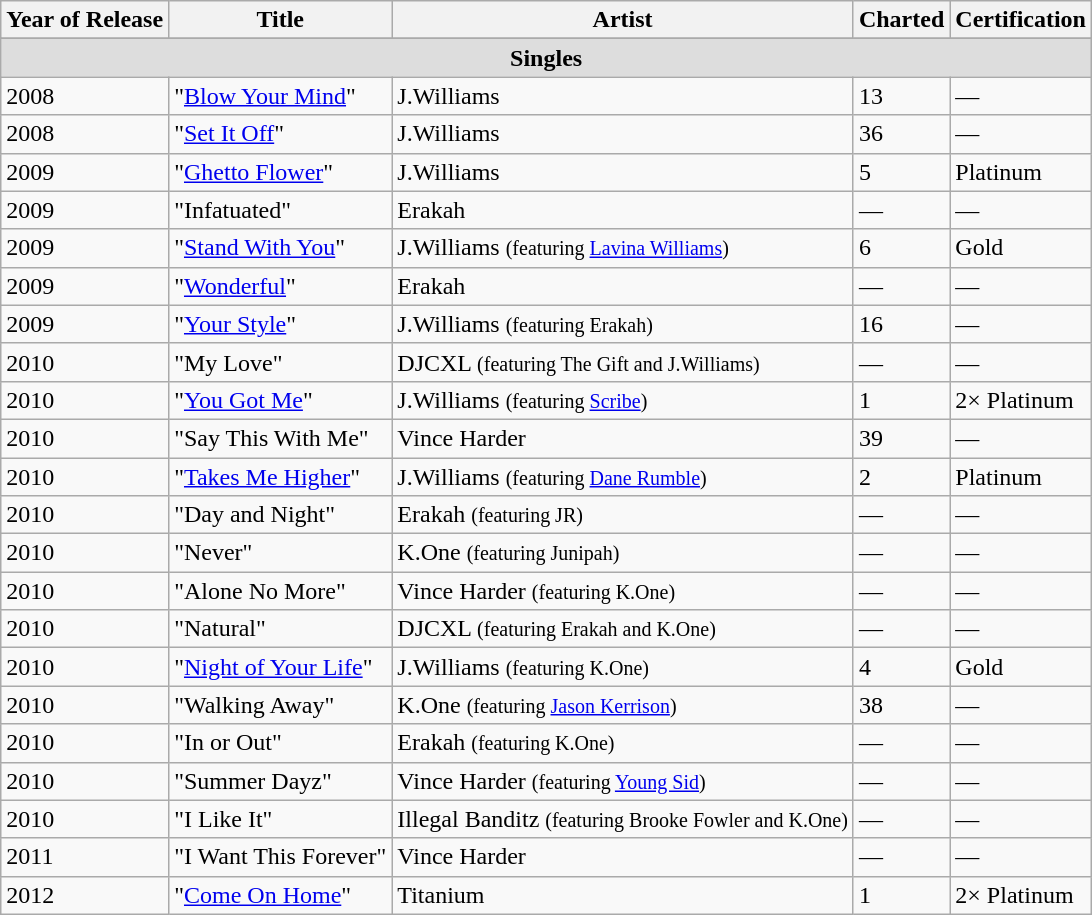<table class="wikitable">
<tr>
<th>Year of Release</th>
<th>Title</th>
<th>Artist</th>
<th>Charted</th>
<th>Certification</th>
</tr>
<tr>
</tr>
<tr bgcolor="#DDDDDD">
<td colspan=7 align=center><strong>Singles</strong></td>
</tr>
<tr>
<td>2008</td>
<td>"<a href='#'>Blow Your Mind</a>"</td>
<td>J.Williams</td>
<td>13</td>
<td>—</td>
</tr>
<tr>
<td>2008</td>
<td>"<a href='#'>Set It Off</a>"</td>
<td>J.Williams</td>
<td>36</td>
<td>—</td>
</tr>
<tr>
<td>2009</td>
<td>"<a href='#'>Ghetto Flower</a>"</td>
<td>J.Williams</td>
<td>5</td>
<td>Platinum</td>
</tr>
<tr>
<td>2009</td>
<td>"Infatuated"</td>
<td>Erakah</td>
<td>—</td>
<td>—</td>
</tr>
<tr>
<td>2009</td>
<td>"<a href='#'>Stand With You</a>"</td>
<td>J.Williams <small>(featuring <a href='#'>Lavina Williams</a>)</small></td>
<td>6</td>
<td>Gold</td>
</tr>
<tr>
<td>2009</td>
<td>"<a href='#'>Wonderful</a>"</td>
<td>Erakah</td>
<td>—</td>
<td>—</td>
</tr>
<tr>
<td>2009</td>
<td>"<a href='#'>Your Style</a>"</td>
<td>J.Williams <small>(featuring Erakah)</small></td>
<td>16</td>
<td>—</td>
</tr>
<tr>
<td>2010</td>
<td>"My Love"</td>
<td>DJCXL <small>(featuring The Gift and J.Williams)</small></td>
<td>—</td>
<td>—</td>
</tr>
<tr>
<td>2010</td>
<td>"<a href='#'>You Got Me</a>"</td>
<td>J.Williams <small>(featuring <a href='#'>Scribe</a>)</small></td>
<td>1</td>
<td>2× Platinum</td>
</tr>
<tr>
<td>2010</td>
<td>"Say This With Me"</td>
<td>Vince Harder</td>
<td>39</td>
<td>—</td>
</tr>
<tr>
<td>2010</td>
<td>"<a href='#'>Takes Me Higher</a>"</td>
<td>J.Williams <small>(featuring <a href='#'>Dane Rumble</a>)</small></td>
<td>2</td>
<td>Platinum</td>
</tr>
<tr>
<td>2010</td>
<td>"Day and Night"</td>
<td>Erakah <small>(featuring JR)</small></td>
<td>—</td>
<td>—</td>
</tr>
<tr>
<td>2010</td>
<td>"Never"</td>
<td>K.One <small>(featuring Junipah)</small></td>
<td>—</td>
<td>—</td>
</tr>
<tr>
<td>2010</td>
<td>"Alone No More"</td>
<td>Vince Harder <small>(featuring K.One)</small></td>
<td>—</td>
<td>—</td>
</tr>
<tr>
<td>2010</td>
<td>"Natural"</td>
<td>DJCXL <small>(featuring Erakah and K.One)</small></td>
<td>—</td>
<td>—</td>
</tr>
<tr>
<td>2010</td>
<td>"<a href='#'>Night of Your Life</a>"</td>
<td>J.Williams <small>(featuring K.One)</small></td>
<td>4</td>
<td>Gold</td>
</tr>
<tr>
<td>2010</td>
<td>"Walking Away"</td>
<td>K.One <small>(featuring <a href='#'>Jason Kerrison</a>)</small></td>
<td>38</td>
<td>—</td>
</tr>
<tr>
<td>2010</td>
<td>"In or Out"</td>
<td>Erakah <small>(featuring K.One)</small></td>
<td>—</td>
<td>—</td>
</tr>
<tr>
<td>2010</td>
<td>"Summer Dayz"</td>
<td>Vince Harder <small>(featuring <a href='#'>Young Sid</a>)</small></td>
<td>—</td>
<td>—</td>
</tr>
<tr>
<td>2010</td>
<td>"I Like It"</td>
<td>Illegal Banditz <small>(featuring Brooke Fowler and K.One)</small></td>
<td>—</td>
<td>—</td>
</tr>
<tr>
<td>2011</td>
<td>"I Want This Forever"</td>
<td>Vince Harder</td>
<td>—</td>
<td>—</td>
</tr>
<tr>
<td>2012</td>
<td>"<a href='#'>Come On Home</a>"</td>
<td>Titanium</td>
<td>1</td>
<td>2× Platinum</td>
</tr>
</table>
